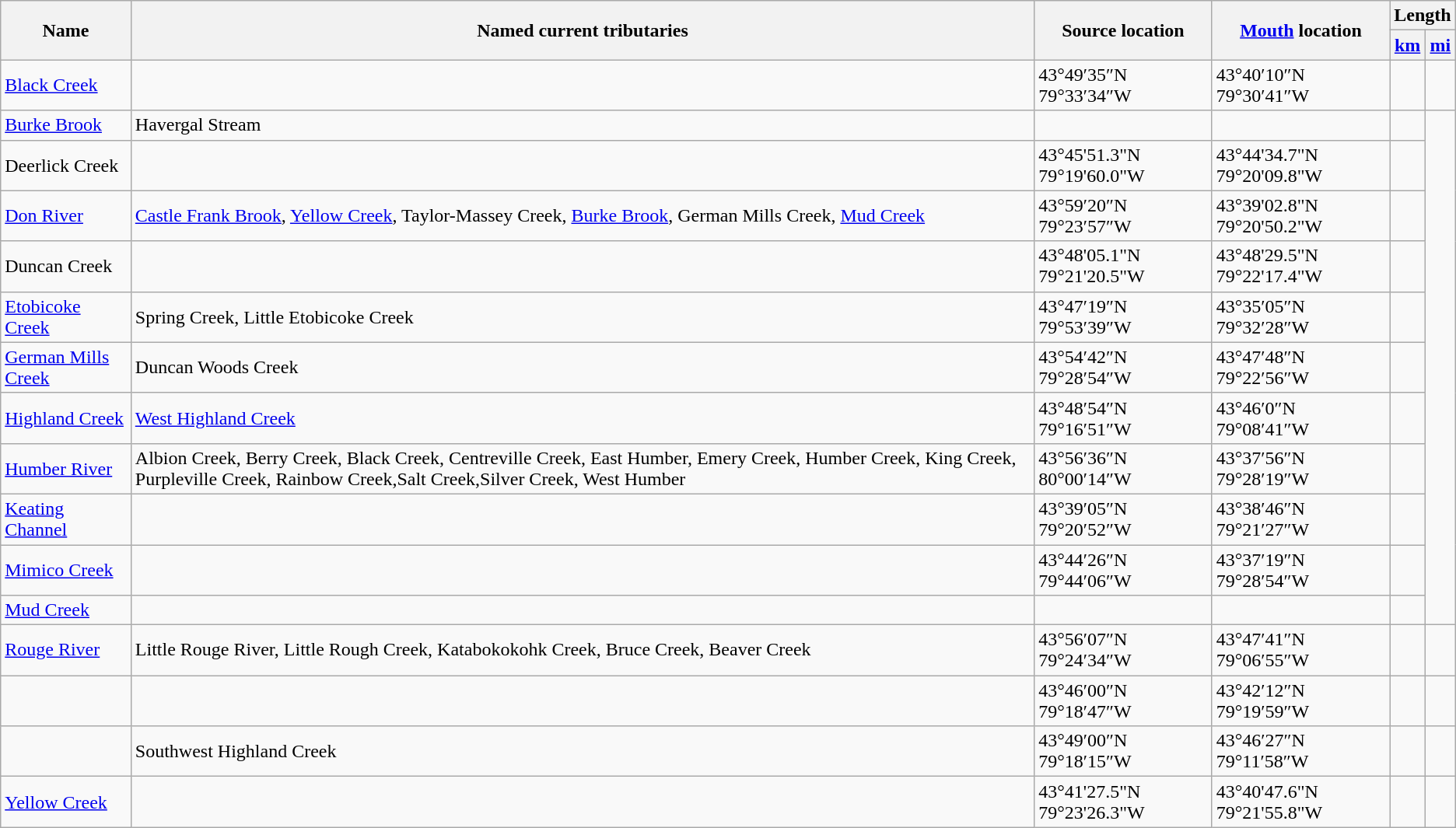<table class="wikitable sortable">
<tr>
<th rowspan=2>Name</th>
<th rowspan=2>Named current tributaries</th>
<th rowspan=2>Source location</th>
<th rowspan=2><a href='#'>Mouth</a> location</th>
<th colspan=2>Length</th>
</tr>
<tr>
<th><a href='#'>km</a></th>
<th><a href='#'>mi</a></th>
</tr>
<tr>
<td><a href='#'>Black Creek</a></td>
<td></td>
<td>43°49′35″N 79°33′34″W</td>
<td>43°40′10″N 79°30′41″W</td>
<td></td>
<td></td>
</tr>
<tr>
<td><a href='#'>Burke Brook</a></td>
<td>Havergal Stream</td>
<td></td>
<td></td>
<td></td>
</tr>
<tr>
<td>Deerlick Creek</td>
<td></td>
<td>43°45'51.3"N 79°19'60.0"W</td>
<td>43°44'34.7"N 79°20'09.8"W</td>
<td></td>
</tr>
<tr>
<td><a href='#'>Don River</a></td>
<td><a href='#'>Castle Frank Brook</a>, <a href='#'>Yellow Creek</a>, Taylor-Massey Creek, <a href='#'>Burke Brook</a>, German Mills Creek, <a href='#'>Mud Creek</a></td>
<td>43°59′20″N 79°23′57″W</td>
<td>43°39'02.8"N 79°20'50.2"W</td>
<td></td>
</tr>
<tr>
<td>Duncan Creek</td>
<td></td>
<td>43°48'05.1"N 79°21'20.5"W</td>
<td>43°48'29.5"N 79°22'17.4"W</td>
<td></td>
</tr>
<tr>
<td><a href='#'>Etobicoke Creek</a></td>
<td>Spring Creek, Little Etobicoke Creek</td>
<td>43°47′19″N 79°53′39″W</td>
<td>43°35′05″N 79°32′28″W</td>
<td></td>
</tr>
<tr>
<td><a href='#'>German Mills Creek</a></td>
<td>Duncan Woods Creek</td>
<td>43°54′42″N 79°28′54″W</td>
<td>43°47′48″N 79°22′56″W</td>
<td></td>
</tr>
<tr>
<td><a href='#'>Highland Creek</a></td>
<td><a href='#'>West Highland Creek</a></td>
<td>43°48′54″N 79°16′51″W</td>
<td>43°46′0″N 79°08′41″W</td>
<td></td>
</tr>
<tr>
<td><a href='#'>Humber River</a></td>
<td>Albion Creek, Berry Creek, Black Creek, Centreville Creek, East Humber, Emery Creek, Humber Creek, King Creek, Purpleville Creek, Rainbow Creek,Salt Creek,Silver Creek, West Humber</td>
<td>43°56′36″N 80°00′14″W</td>
<td>43°37′56″N 79°28′19″W</td>
<td></td>
</tr>
<tr>
<td><a href='#'>Keating Channel</a></td>
<td></td>
<td>43°39′05″N 79°20′52″W</td>
<td>43°38′46″N 79°21′27″W</td>
<td></td>
</tr>
<tr>
<td><a href='#'>Mimico Creek</a></td>
<td></td>
<td>43°44′26″N 79°44′06″W</td>
<td>43°37′19″N 79°28′54″W</td>
<td></td>
</tr>
<tr>
<td><a href='#'>Mud Creek</a></td>
<td></td>
<td></td>
<td></td>
<td></td>
</tr>
<tr>
<td><a href='#'>Rouge River</a></td>
<td>Little Rouge River, Little Rough Creek, Katabokokohk Creek, Bruce Creek, Beaver Creek</td>
<td>43°56′07″N 79°24′34″W</td>
<td>43°47′41″N 79°06′55″W</td>
<td></td>
<td></td>
</tr>
<tr>
<td></td>
<td></td>
<td>43°46′00″N 79°18′47″W</td>
<td>43°42′12″N 79°19′59″W</td>
<td></td>
</tr>
<tr>
<td></td>
<td>Southwest Highland Creek</td>
<td>43°49′00″N 79°18′15″W</td>
<td>43°46′27″N 79°11′58″W</td>
<td></td>
<td></td>
</tr>
<tr>
<td><a href='#'>Yellow Creek</a></td>
<td></td>
<td>43°41'27.5"N 79°23'26.3"W</td>
<td>43°40'47.6"N 79°21'55.8"W</td>
<td></td>
</tr>
</table>
